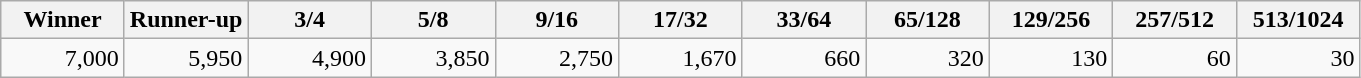<table class="wikitable">
<tr>
<th width=75>Winner</th>
<th width=75>Runner-up</th>
<th width=75>3/4</th>
<th width=75>5/8</th>
<th width=75>9/16</th>
<th width=75>17/32</th>
<th width=75>33/64</th>
<th width=75>65/128</th>
<th width=75>129/256</th>
<th width=75>257/512</th>
<th width=75>513/1024</th>
</tr>
<tr>
<td align=right>7,000</td>
<td align=right>5,950</td>
<td align=right>4,900</td>
<td align=right>3,850</td>
<td align=right>2,750</td>
<td align=right>1,670</td>
<td align=right>660</td>
<td align=right>320</td>
<td align=right>130</td>
<td align=right>60</td>
<td align=right>30</td>
</tr>
</table>
